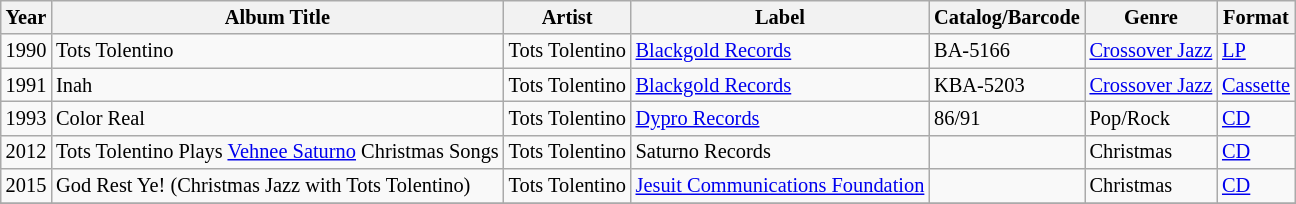<table class="wikitable sortable mw-non-collapsible" style="font-size:85%;">
<tr>
<th>Year</th>
<th>Album Title</th>
<th>Artist</th>
<th>Label</th>
<th>Catalog/Barcode</th>
<th>Genre</th>
<th>Format</th>
</tr>
<tr>
<td>1990</td>
<td>Tots Tolentino</td>
<td>Tots Tolentino</td>
<td><a href='#'>Blackgold Records</a></td>
<td>BA-5166</td>
<td><a href='#'>Crossover Jazz</a></td>
<td><a href='#'>LP</a></td>
</tr>
<tr>
<td>1991</td>
<td>Inah</td>
<td>Tots Tolentino</td>
<td><a href='#'>Blackgold Records</a></td>
<td>KBA-5203</td>
<td><a href='#'>Crossover Jazz</a></td>
<td><a href='#'>Cassette</a></td>
</tr>
<tr>
<td>1993</td>
<td>Color Real</td>
<td>Tots Tolentino</td>
<td><a href='#'>Dypro Records</a></td>
<td>86/91</td>
<td>Pop/Rock</td>
<td><a href='#'>CD</a></td>
</tr>
<tr>
<td>2012</td>
<td>Tots Tolentino Plays <a href='#'>Vehnee Saturno</a> Christmas Songs</td>
<td>Tots Tolentino</td>
<td>Saturno Records</td>
<td></td>
<td>Christmas</td>
<td><a href='#'>CD</a></td>
</tr>
<tr>
<td>2015</td>
<td>God Rest Ye! (Christmas Jazz with Tots Tolentino)</td>
<td>Tots Tolentino</td>
<td><a href='#'>Jesuit Communications Foundation</a></td>
<td></td>
<td>Christmas</td>
<td><a href='#'>CD</a></td>
</tr>
<tr>
</tr>
</table>
